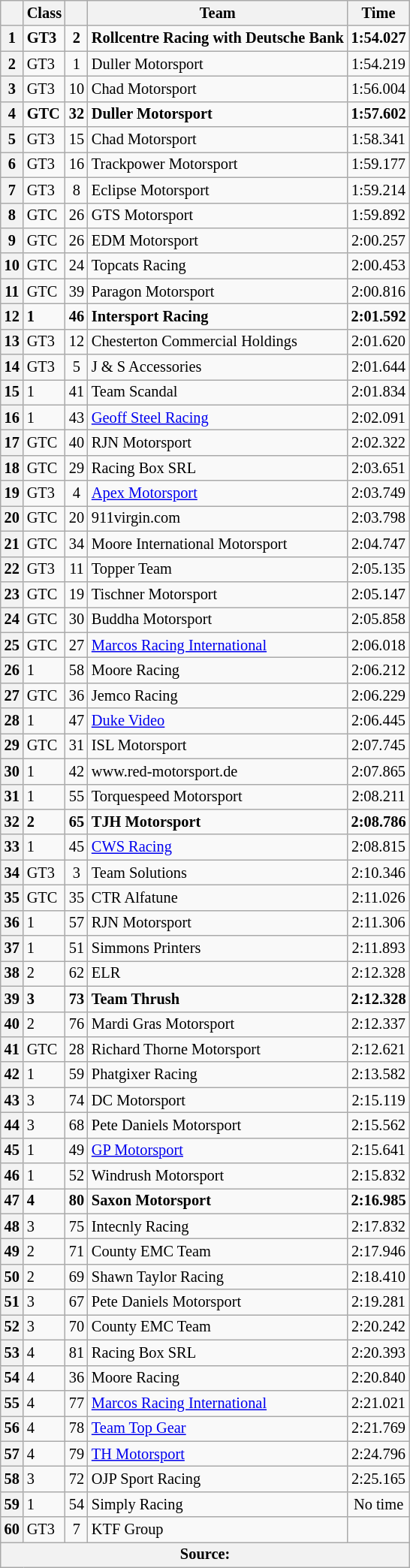<table class="wikitable sortable" style="font-size: 85%;">
<tr>
<th scope="col"></th>
<th scope="col">Class</th>
<th scope="col"></th>
<th scope="col">Team</th>
<th scope="col">Time</th>
</tr>
<tr style="font-weight:bold">
<th>1</th>
<td>GT3</td>
<td align="center">2</td>
<td>Rollcentre Racing with Deutsche Bank</td>
<td align="center">1:54.027</td>
</tr>
<tr>
<th>2</th>
<td>GT3</td>
<td align="center">1</td>
<td>Duller Motorsport</td>
<td align="center">1:54.219</td>
</tr>
<tr>
<th>3</th>
<td>GT3</td>
<td align="center">10</td>
<td>Chad Motorsport</td>
<td align="center">1:56.004</td>
</tr>
<tr style="font-weight:bold">
<th>4</th>
<td>GTC</td>
<td align="center">32</td>
<td>Duller Motorsport</td>
<td align="center">1:57.602</td>
</tr>
<tr>
<th>5</th>
<td>GT3</td>
<td align="center">15</td>
<td>Chad Motorsport</td>
<td align="center">1:58.341</td>
</tr>
<tr>
<th>6</th>
<td>GT3</td>
<td align="center">16</td>
<td>Trackpower Motorsport</td>
<td align="center">1:59.177</td>
</tr>
<tr>
<th>7</th>
<td>GT3</td>
<td align="center">8</td>
<td>Eclipse Motorsport</td>
<td align="center">1:59.214</td>
</tr>
<tr>
<th>8</th>
<td>GTC</td>
<td align="center">26</td>
<td>GTS Motorsport</td>
<td align="center">1:59.892</td>
</tr>
<tr>
<th>9</th>
<td>GTC</td>
<td align="center">26</td>
<td>EDM Motorsport</td>
<td align="center">2:00.257</td>
</tr>
<tr>
<th>10</th>
<td>GTC</td>
<td align="center">24</td>
<td>Topcats Racing</td>
<td align="center">2:00.453</td>
</tr>
<tr>
<th>11</th>
<td>GTC</td>
<td align="center">39</td>
<td>Paragon Motorsport</td>
<td align="center">2:00.816</td>
</tr>
<tr style="font-weight:bold">
<th>12</th>
<td>1</td>
<td align="center">46</td>
<td>Intersport Racing</td>
<td align="center">2:01.592</td>
</tr>
<tr>
<th>13</th>
<td>GT3</td>
<td align="center">12</td>
<td>Chesterton Commercial Holdings</td>
<td align="center">2:01.620</td>
</tr>
<tr>
<th>14</th>
<td>GT3</td>
<td align="center">5</td>
<td>J & S Accessories</td>
<td align="center">2:01.644</td>
</tr>
<tr>
<th>15</th>
<td>1</td>
<td align="center">41</td>
<td>Team Scandal</td>
<td align="center">2:01.834</td>
</tr>
<tr>
<th>16</th>
<td>1</td>
<td align="center">43</td>
<td><a href='#'>Geoff Steel Racing</a></td>
<td align="center">2:02.091</td>
</tr>
<tr>
<th>17</th>
<td>GTC</td>
<td align="center">40</td>
<td>RJN Motorsport</td>
<td align="center">2:02.322</td>
</tr>
<tr>
<th>18</th>
<td>GTC</td>
<td align="center">29</td>
<td>Racing Box SRL</td>
<td align="center">2:03.651</td>
</tr>
<tr>
<th>19</th>
<td>GT3</td>
<td align="center">4</td>
<td><a href='#'>Apex Motorsport</a></td>
<td align="center">2:03.749</td>
</tr>
<tr>
<th>20</th>
<td>GTC</td>
<td align="center">20</td>
<td>911virgin.com</td>
<td align="center">2:03.798</td>
</tr>
<tr>
<th>21</th>
<td>GTC</td>
<td align="center">34</td>
<td>Moore International Motorsport</td>
<td align="center">2:04.747</td>
</tr>
<tr>
<th>22</th>
<td>GT3</td>
<td align="center">11</td>
<td>Topper Team</td>
<td align="center">2:05.135</td>
</tr>
<tr>
<th>23</th>
<td>GTC</td>
<td align="center">19</td>
<td>Tischner Motorsport</td>
<td align="center">2:05.147</td>
</tr>
<tr>
<th>24</th>
<td>GTC</td>
<td align="center">30</td>
<td>Buddha Motorsport</td>
<td align="center">2:05.858</td>
</tr>
<tr>
<th>25</th>
<td>GTC</td>
<td align="center">27</td>
<td><a href='#'>Marcos Racing International</a></td>
<td align="center">2:06.018</td>
</tr>
<tr>
<th>26</th>
<td>1</td>
<td align="center">58</td>
<td>Moore Racing</td>
<td align="center">2:06.212</td>
</tr>
<tr>
<th>27</th>
<td>GTC</td>
<td align="center">36</td>
<td>Jemco Racing</td>
<td align="center">2:06.229</td>
</tr>
<tr>
<th>28</th>
<td>1</td>
<td align="center">47</td>
<td><a href='#'>Duke Video</a></td>
<td align="center">2:06.445</td>
</tr>
<tr>
<th>29</th>
<td>GTC</td>
<td align="center">31</td>
<td>ISL Motorsport</td>
<td align="center">2:07.745</td>
</tr>
<tr>
<th>30</th>
<td>1</td>
<td align="center">42</td>
<td>www.red-motorsport.de</td>
<td align="center">2:07.865</td>
</tr>
<tr>
<th>31</th>
<td>1</td>
<td align="center">55</td>
<td>Torquespeed Motorsport</td>
<td align="center">2:08.211</td>
</tr>
<tr style="font-weight:bold">
<th>32</th>
<td>2</td>
<td align="center">65</td>
<td>TJH Motorsport</td>
<td align="center">2:08.786</td>
</tr>
<tr>
<th>33</th>
<td>1</td>
<td align="center">45</td>
<td><a href='#'>CWS Racing</a></td>
<td align="center">2:08.815</td>
</tr>
<tr>
<th>34</th>
<td>GT3</td>
<td align="center">3</td>
<td>Team Solutions</td>
<td align="center">2:10.346</td>
</tr>
<tr>
<th>35</th>
<td>GTC</td>
<td align="center">35</td>
<td>CTR Alfatune</td>
<td align="center">2:11.026</td>
</tr>
<tr>
<th>36</th>
<td>1</td>
<td align="center">57</td>
<td>RJN Motorsport</td>
<td align="center">2:11.306</td>
</tr>
<tr>
<th>37</th>
<td>1</td>
<td align="center">51</td>
<td>Simmons Printers</td>
<td align="center">2:11.893</td>
</tr>
<tr>
<th>38</th>
<td>2</td>
<td align="center">62</td>
<td>ELR</td>
<td align="center">2:12.328</td>
</tr>
<tr style="font-weight:bold">
<th>39</th>
<td>3</td>
<td align="center">73</td>
<td>Team Thrush</td>
<td align="center">2:12.328</td>
</tr>
<tr>
<th>40</th>
<td>2</td>
<td align="center">76</td>
<td>Mardi Gras Motorsport</td>
<td align="center">2:12.337</td>
</tr>
<tr>
<th>41</th>
<td>GTC</td>
<td align="center">28</td>
<td>Richard Thorne Motorsport</td>
<td align="center">2:12.621</td>
</tr>
<tr>
<th>42</th>
<td>1</td>
<td align="center">59</td>
<td>Phatgixer Racing</td>
<td align="center">2:13.582</td>
</tr>
<tr>
<th>43</th>
<td>3</td>
<td align="center">74</td>
<td>DC Motorsport</td>
<td align="center">2:15.119</td>
</tr>
<tr>
<th>44</th>
<td>3</td>
<td align="center">68</td>
<td>Pete Daniels Motorsport</td>
<td align="center">2:15.562</td>
</tr>
<tr>
<th>45</th>
<td>1</td>
<td align="center">49</td>
<td><a href='#'>GP Motorsport</a></td>
<td align="center">2:15.641</td>
</tr>
<tr>
<th>46</th>
<td>1</td>
<td align="center">52</td>
<td>Windrush Motorsport</td>
<td align="center">2:15.832</td>
</tr>
<tr style="font-weight:bold">
<th>47</th>
<td>4</td>
<td align="center">80</td>
<td>Saxon Motorsport</td>
<td align="center">2:16.985</td>
</tr>
<tr>
<th>48</th>
<td>3</td>
<td align="center">75</td>
<td>Intecnly Racing</td>
<td align="center">2:17.832</td>
</tr>
<tr>
<th>49</th>
<td>2</td>
<td align="center">71</td>
<td>County EMC Team</td>
<td align="center">2:17.946</td>
</tr>
<tr>
<th>50</th>
<td>2</td>
<td align="center">69</td>
<td>Shawn Taylor Racing</td>
<td align="center">2:18.410</td>
</tr>
<tr>
<th>51</th>
<td>3</td>
<td align="center">67</td>
<td>Pete Daniels Motorsport</td>
<td align="center">2:19.281</td>
</tr>
<tr>
<th>52</th>
<td>3</td>
<td align="center">70</td>
<td>County EMC Team</td>
<td align="center">2:20.242</td>
</tr>
<tr>
<th>53</th>
<td>4</td>
<td align="center">81</td>
<td>Racing Box SRL</td>
<td align="center">2:20.393</td>
</tr>
<tr>
<th>54</th>
<td>4</td>
<td align="center">36</td>
<td>Moore Racing</td>
<td align="center">2:20.840</td>
</tr>
<tr>
<th>55</th>
<td>4</td>
<td align="center">77</td>
<td><a href='#'>Marcos Racing International</a></td>
<td align="center">2:21.021</td>
</tr>
<tr>
<th>56</th>
<td>4</td>
<td align="center">78</td>
<td><a href='#'>Team Top Gear</a></td>
<td align="center">2:21.769</td>
</tr>
<tr>
<th>57</th>
<td>4</td>
<td align="center">79</td>
<td><a href='#'>TH Motorsport</a></td>
<td align="center">2:24.796</td>
</tr>
<tr>
<th>58</th>
<td>3</td>
<td align="center">72</td>
<td>OJP Sport Racing</td>
<td align="center">2:25.165</td>
</tr>
<tr>
<th>59</th>
<td>1</td>
<td align="center">54</td>
<td>Simply Racing</td>
<td align="center">No time</td>
</tr>
<tr>
<th>60</th>
<td>GT3</td>
<td align="center">7</td>
<td>KTF Group</td>
<td align="center"></td>
</tr>
<tr>
<th colspan=5>Source:</th>
</tr>
</table>
